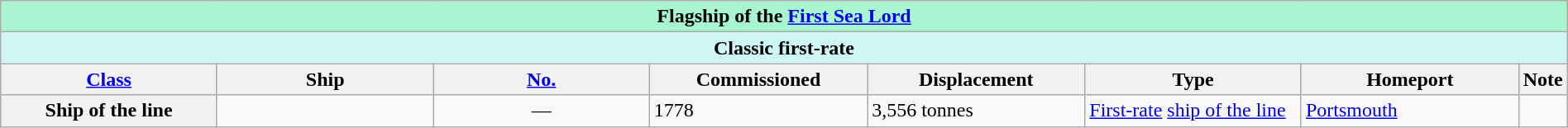<table class="wikitable" style="margin:auto; width:100%;">
<tr>
<th style="align: center; background: #A9F5D0;" colspan="8">Flagship of the <a href='#'>First Sea Lord</a></th>
</tr>
<tr>
<th style="align: center; background: #CEF6F5;" colspan="8">Classic first-rate</th>
</tr>
<tr>
<th style="text-align:center; width:14%;"><a href='#'>Class</a></th>
<th style="text-align:center; width:14%;">Ship</th>
<th style="text-align:center; width:14%;"><a href='#'>No.</a></th>
<th style="text-align:center; width:14%;">Commissioned</th>
<th style="text-align:center; width:14%;">Displacement</th>
<th style="text-align:center; width:14%;">Type</th>
<th style="text-align:center; width:14%;">Homeport</th>
<th style="text-align:center; width:2%;">Note</th>
</tr>
<tr>
<th rowspan="1">Ship of the line</th>
<td></td>
<td align="center">—</td>
<td>1778<small></small></td>
<td>3,556 tonnes</td>
<td><a href='#'>First-rate</a> <a href='#'>ship of the line</a></td>
<td><a href='#'>Portsmouth</a></td>
<td></td>
</tr>
</table>
